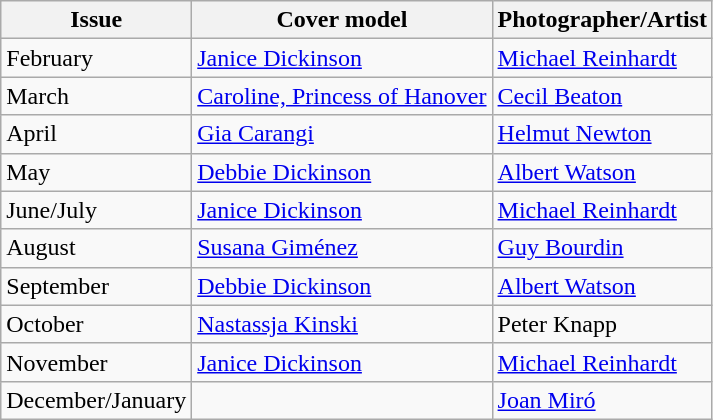<table class="sortable wikitable">
<tr>
<th>Issue</th>
<th>Cover model</th>
<th>Photographer/Artist</th>
</tr>
<tr>
<td>February</td>
<td><a href='#'>Janice Dickinson</a></td>
<td><a href='#'>Michael Reinhardt</a></td>
</tr>
<tr>
<td>March</td>
<td><a href='#'>Caroline, Princess of Hanover</a></td>
<td><a href='#'>Cecil Beaton</a></td>
</tr>
<tr>
<td>April</td>
<td><a href='#'>Gia Carangi</a></td>
<td><a href='#'>Helmut Newton</a></td>
</tr>
<tr>
<td>May</td>
<td><a href='#'>Debbie Dickinson</a></td>
<td><a href='#'>Albert Watson</a></td>
</tr>
<tr>
<td>June/July</td>
<td><a href='#'>Janice Dickinson</a></td>
<td><a href='#'>Michael Reinhardt</a></td>
</tr>
<tr>
<td>August</td>
<td><a href='#'>Susana Giménez</a></td>
<td><a href='#'>Guy Bourdin</a></td>
</tr>
<tr>
<td>September</td>
<td><a href='#'>Debbie Dickinson</a></td>
<td><a href='#'>Albert Watson</a></td>
</tr>
<tr>
<td>October</td>
<td><a href='#'>Nastassja Kinski</a></td>
<td>Peter Knapp</td>
</tr>
<tr>
<td>November</td>
<td><a href='#'>Janice Dickinson</a></td>
<td><a href='#'>Michael Reinhardt</a></td>
</tr>
<tr>
<td>December/January</td>
<td></td>
<td><a href='#'>Joan Miró</a></td>
</tr>
</table>
